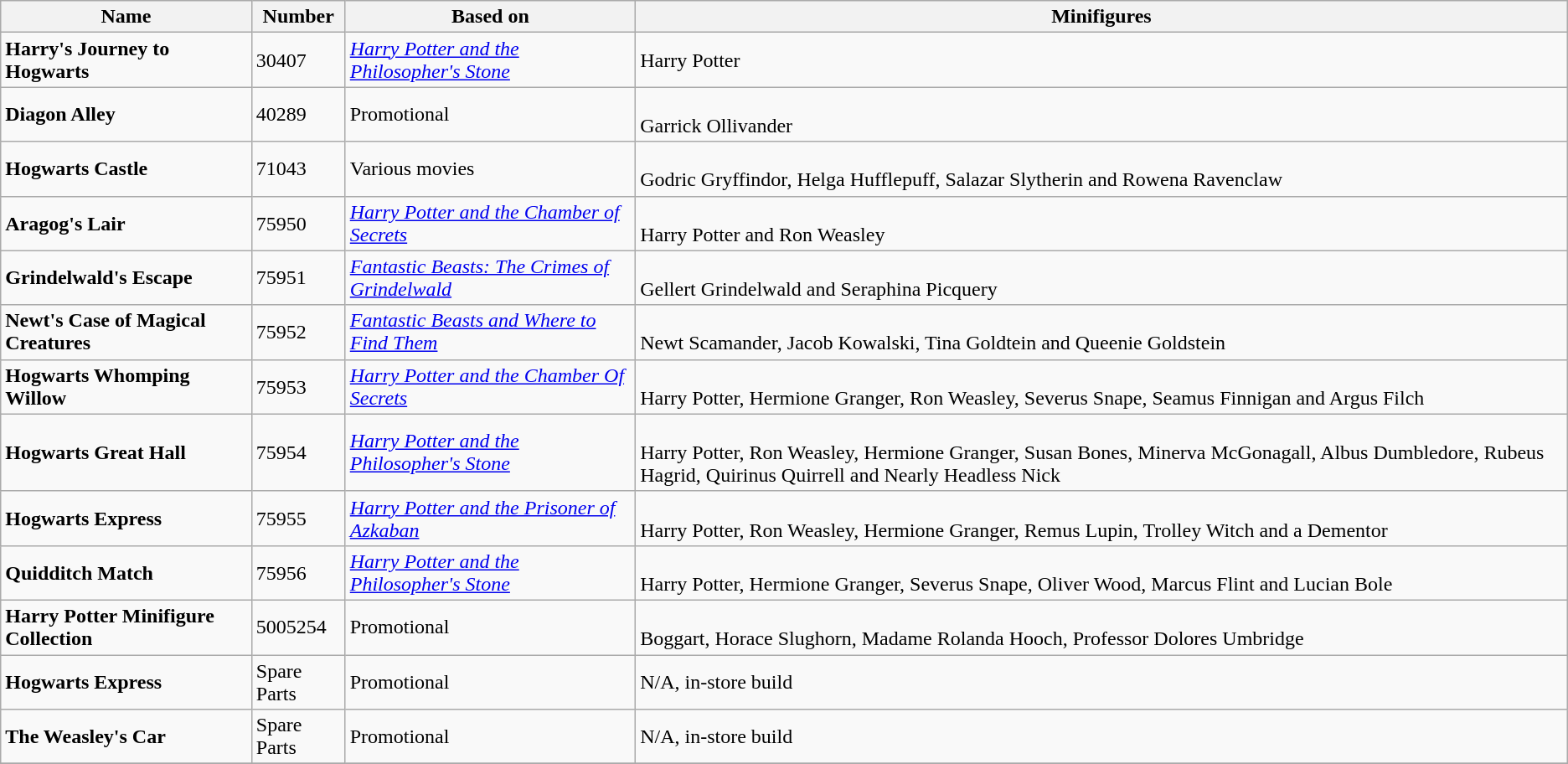<table class="wikitable">
<tr>
<th>Name</th>
<th>Number</th>
<th>Based on</th>
<th>Minifigures</th>
</tr>
<tr>
<td><strong>Harry's Journey to Hogwarts</strong></td>
<td>30407</td>
<td><em><a href='#'>Harry Potter and the Philosopher's Stone</a></em></td>
<td>Harry Potter</td>
</tr>
<tr>
<td><strong>Diagon Alley</strong></td>
<td>40289</td>
<td>Promotional</td>
<td><br>Garrick Ollivander</td>
</tr>
<tr>
<td><strong>Hogwarts Castle</strong></td>
<td>71043</td>
<td>Various movies</td>
<td><br>Godric Gryffindor, Helga Hufflepuff, Salazar Slytherin and Rowena Ravenclaw</td>
</tr>
<tr>
<td><strong>Aragog's Lair</strong></td>
<td>75950</td>
<td><em><a href='#'>Harry Potter and the Chamber of Secrets</a></em></td>
<td><br>Harry Potter and Ron Weasley</td>
</tr>
<tr>
<td><strong>Grindelwald's Escape</strong></td>
<td>75951</td>
<td><em><a href='#'>Fantastic Beasts: The Crimes of Grindelwald</a></em></td>
<td><br>Gellert Grindelwald and Seraphina Picquery</td>
</tr>
<tr>
<td><strong>Newt's Case of Magical Creatures</strong></td>
<td>75952</td>
<td><em><a href='#'>Fantastic Beasts and Where to Find Them</a></em></td>
<td><br>Newt Scamander, Jacob Kowalski, Tina Goldtein and Queenie Goldstein</td>
</tr>
<tr>
<td><strong>Hogwarts Whomping Willow</strong></td>
<td>75953</td>
<td><em><a href='#'>Harry Potter and the Chamber Of Secrets</a></em></td>
<td><br>Harry Potter, Hermione Granger, Ron Weasley, Severus Snape, Seamus Finnigan and Argus Filch</td>
</tr>
<tr>
<td><strong>Hogwarts Great Hall</strong></td>
<td>75954</td>
<td><em><a href='#'>Harry Potter and the Philosopher's Stone</a></em></td>
<td><br>Harry Potter, Ron Weasley, Hermione Granger, Susan Bones, Minerva McGonagall, Albus Dumbledore, Rubeus Hagrid, Quirinus Quirrell and Nearly Headless Nick</td>
</tr>
<tr>
<td><strong>Hogwarts Express</strong></td>
<td>75955</td>
<td><em><a href='#'>Harry Potter and the Prisoner of Azkaban</a></em></td>
<td><br>Harry Potter, Ron Weasley, Hermione Granger, Remus Lupin, Trolley Witch and a Dementor</td>
</tr>
<tr>
<td><strong>Quidditch Match</strong></td>
<td>75956</td>
<td><em><a href='#'>Harry Potter and the Philosopher's Stone</a></em></td>
<td><br>Harry Potter, Hermione Granger, Severus Snape, Oliver Wood, Marcus Flint and Lucian Bole</td>
</tr>
<tr>
<td><strong>Harry Potter Minifigure Collection</strong></td>
<td>5005254</td>
<td>Promotional</td>
<td><br>Boggart, Horace Slughorn, Madame Rolanda Hooch, Professor Dolores Umbridge</td>
</tr>
<tr>
<td><strong>Hogwarts Express</strong></td>
<td>Spare Parts</td>
<td>Promotional</td>
<td>N/A, in-store build</td>
</tr>
<tr>
<td><strong>The Weasley's Car</strong></td>
<td>Spare Parts</td>
<td>Promotional</td>
<td>N/A, in-store build</td>
</tr>
<tr>
</tr>
</table>
